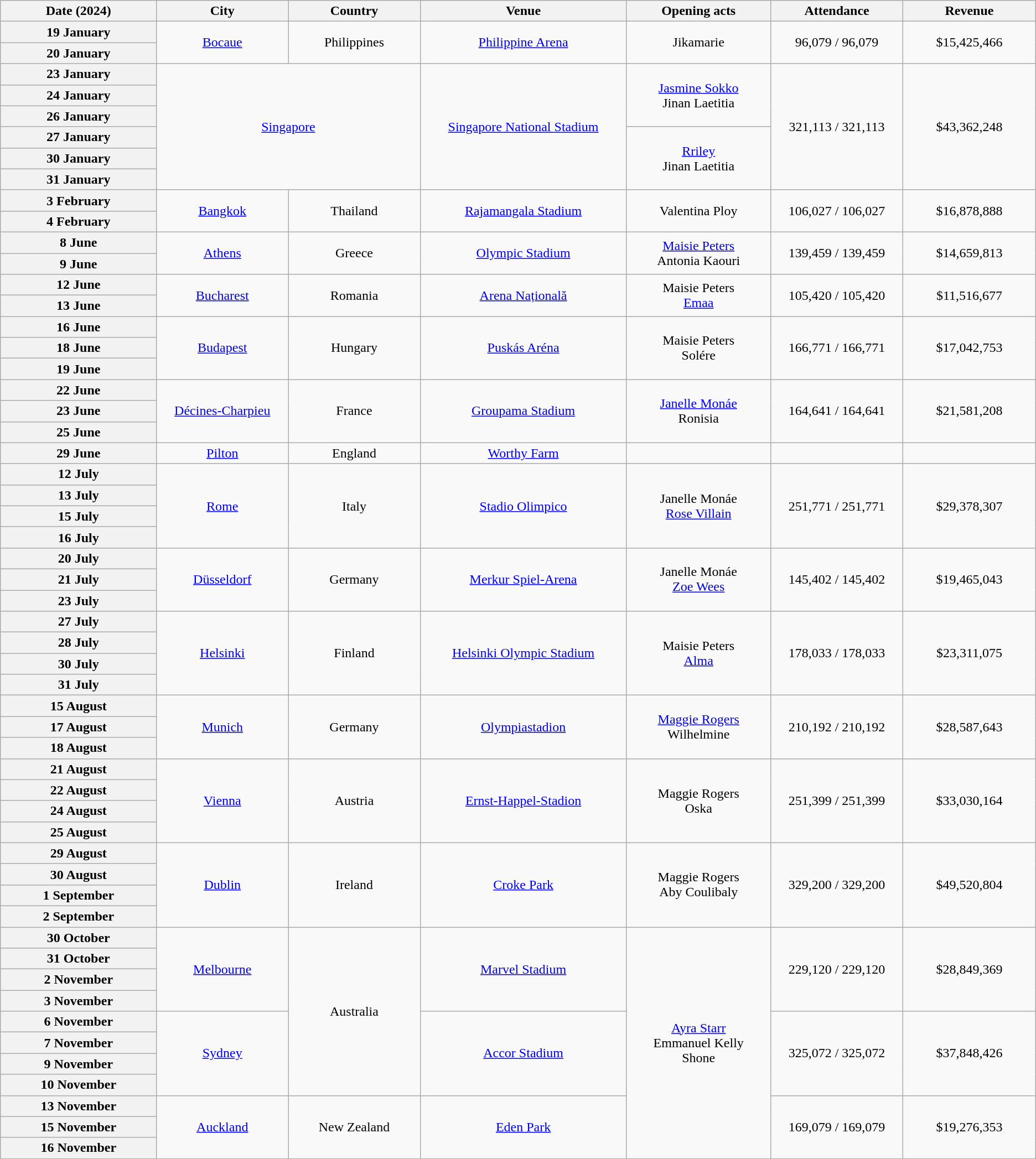<table class="wikitable plainrowheaders" style="text-align:center;">
<tr>
<th scope="col" style="width:12em;">Date (2024)</th>
<th scope="col" style="width:10em;">City</th>
<th scope="col" style="width:10em;">Country</th>
<th scope="col" style="width:16em;">Venue</th>
<th scope="col" style="width:11em;">Opening acts</th>
<th scope="col" style="width:10em;">Attendance</th>
<th scope="col" style="width:10em;">Revenue</th>
</tr>
<tr>
<th scope="row" style="text-align:center;">19 January</th>
<td rowspan="2"><a href='#'>Bocaue</a></td>
<td rowspan="2">Philippines</td>
<td rowspan="2"><a href='#'>Philippine Arena</a></td>
<td rowspan="2">Jikamarie</td>
<td rowspan="2">96,079 / 96,079</td>
<td rowspan="2">$15,425,466</td>
</tr>
<tr>
<th scope="row" style="text-align:center;">20 January</th>
</tr>
<tr>
<th scope="row" style="text-align:center;">23 January</th>
<td colspan="2" rowspan="6"><a href='#'>Singapore</a></td>
<td rowspan="6"><a href='#'>Singapore National Stadium</a></td>
<td rowspan="3"><a href='#'>Jasmine Sokko</a><br>Jinan Laetitia</td>
<td rowspan="6">321,113 / 321,113</td>
<td rowspan="6">$43,362,248</td>
</tr>
<tr>
<th scope="row" style="text-align:center;">24 January</th>
</tr>
<tr>
<th scope="row" style="text-align:center;">26 January</th>
</tr>
<tr>
<th scope="row" style="text-align:center;">27 January</th>
<td rowspan="3"><a href='#'>Rriley</a><br>Jinan Laetitia</td>
</tr>
<tr>
<th scope="row" style="text-align:center;">30 January</th>
</tr>
<tr>
<th scope="row" style="text-align:center;">31 January</th>
</tr>
<tr>
<th scope="row" style="text-align:center;">3 February</th>
<td rowspan="2"><a href='#'>Bangkok</a></td>
<td rowspan="2">Thailand</td>
<td rowspan="2"><a href='#'>Rajamangala Stadium</a></td>
<td rowspan="2">Valentina Ploy</td>
<td rowspan="2">106,027 / 106,027</td>
<td rowspan="2">$16,878,888</td>
</tr>
<tr>
<th scope="row" style="text-align:center;">4 February</th>
</tr>
<tr>
<th scope="row" style="text-align:center;">8 June</th>
<td rowspan="2"><a href='#'>Athens</a></td>
<td rowspan="2">Greece</td>
<td rowspan="2"><a href='#'>Olympic Stadium</a></td>
<td rowspan="2"><a href='#'>Maisie Peters</a><br>Antonia Kaouri</td>
<td rowspan="2">139,459 / 139,459</td>
<td rowspan="2">$14,659,813</td>
</tr>
<tr>
<th scope="row" style="text-align:center;">9 June</th>
</tr>
<tr>
<th scope="row" style="text-align:center;">12 June</th>
<td rowspan="2"><a href='#'>Bucharest</a></td>
<td rowspan="2">Romania</td>
<td rowspan="2"><a href='#'>Arena Națională</a></td>
<td rowspan="2">Maisie Peters<br><a href='#'>Emaa</a></td>
<td rowspan="2">105,420 / 105,420</td>
<td rowspan="2">$11,516,677</td>
</tr>
<tr>
<th scope="row" style="text-align:center;">13 June</th>
</tr>
<tr>
<th scope="row" style="text-align:center;">16 June</th>
<td rowspan="3"><a href='#'>Budapest</a></td>
<td rowspan="3">Hungary</td>
<td rowspan="3"><a href='#'>Puskás Aréna</a></td>
<td rowspan="3">Maisie Peters<br>Solére</td>
<td rowspan="3">166,771 / 166,771</td>
<td rowspan="3">$17,042,753</td>
</tr>
<tr>
<th scope="row" style="text-align:center;">18 June</th>
</tr>
<tr>
<th scope="row" style="text-align:center;">19 June</th>
</tr>
<tr>
<th scope="row" style="text-align:center;">22 June</th>
<td rowspan="3"><a href='#'>Décines-Charpieu</a></td>
<td rowspan="3">France</td>
<td rowspan="3"><a href='#'>Groupama Stadium</a></td>
<td rowspan="3"><a href='#'>Janelle Monáe</a><br>Ronisia</td>
<td rowspan="3">164,641 / 164,641</td>
<td rowspan="3">$21,581,208</td>
</tr>
<tr>
<th scope="row" style="text-align:center;">23 June</th>
</tr>
<tr>
<th scope="row" style="text-align:center;">25 June</th>
</tr>
<tr>
<th scope="row" style="text-align:center;">29 June</th>
<td><a href='#'>Pilton</a></td>
<td>England</td>
<td><a href='#'>Worthy Farm</a></td>
<td></td>
<td></td>
<td></td>
</tr>
<tr>
<th scope="row" style="text-align:center;">12 July</th>
<td rowspan="4"><a href='#'>Rome</a></td>
<td rowspan="4">Italy</td>
<td rowspan="4"><a href='#'>Stadio Olimpico</a></td>
<td rowspan="4">Janelle Monáe<br><a href='#'>Rose Villain</a></td>
<td rowspan="4">251,771 / 251,771</td>
<td rowspan="4">$29,378,307</td>
</tr>
<tr>
<th scope="row" style="text-align:center;">13 July</th>
</tr>
<tr>
<th scope="row" style="text-align:center;">15 July</th>
</tr>
<tr>
<th scope="row" style="text-align:center;">16 July</th>
</tr>
<tr>
<th scope="row" style="text-align:center;">20 July</th>
<td rowspan="3"><a href='#'>Düsseldorf</a></td>
<td rowspan="3">Germany</td>
<td rowspan="3"><a href='#'>Merkur Spiel-Arena</a></td>
<td rowspan="3">Janelle Monáe<br><a href='#'>Zoe Wees</a></td>
<td rowspan="3">145,402 / 145,402</td>
<td rowspan="3">$19,465,043</td>
</tr>
<tr>
<th scope="row" style="text-align:center;">21 July</th>
</tr>
<tr>
<th scope="row" style="text-align:center;">23 July</th>
</tr>
<tr>
<th scope="row" style="text-align:center;">27 July</th>
<td rowspan="4"><a href='#'>Helsinki</a></td>
<td rowspan="4">Finland</td>
<td rowspan="4"><a href='#'>Helsinki Olympic Stadium</a></td>
<td rowspan="4">Maisie Peters<br><a href='#'>Alma</a></td>
<td rowspan="4">178,033 / 178,033</td>
<td rowspan="4">$23,311,075</td>
</tr>
<tr>
<th scope="row" style="text-align:center;">28 July</th>
</tr>
<tr>
<th scope="row" style="text-align:center;">30 July</th>
</tr>
<tr>
<th scope="row" style="text-align:center;">31 July</th>
</tr>
<tr>
<th scope="row" style="text-align:center;">15 August</th>
<td rowspan="3"><a href='#'>Munich</a></td>
<td rowspan="3">Germany</td>
<td rowspan="3"><a href='#'>Olympiastadion</a></td>
<td rowspan="3"><a href='#'>Maggie Rogers</a><br>Wilhelmine</td>
<td rowspan="3">210,192 / 210,192</td>
<td rowspan="3">$28,587,643</td>
</tr>
<tr>
<th scope="row" style="text-align:center;">17 August</th>
</tr>
<tr>
<th scope="row" style="text-align:center;">18 August</th>
</tr>
<tr>
<th scope="row" style="text-align:center;">21 August</th>
<td rowspan="4"><a href='#'>Vienna</a></td>
<td rowspan="4">Austria</td>
<td rowspan="4"><a href='#'>Ernst-Happel-Stadion</a></td>
<td rowspan="4">Maggie Rogers<br>Oska</td>
<td rowspan="4">251,399 / 251,399</td>
<td rowspan="4">$33,030,164</td>
</tr>
<tr>
<th scope="row" style="text-align:center;">22 August</th>
</tr>
<tr>
<th scope="row" style="text-align:center;">24 August</th>
</tr>
<tr>
<th scope="row" style="text-align:center;">25 August</th>
</tr>
<tr>
<th scope="row" style="text-align:center;">29 August</th>
<td rowspan="4"><a href='#'>Dublin</a></td>
<td rowspan="4">Ireland</td>
<td rowspan="4"><a href='#'>Croke Park</a></td>
<td rowspan="4">Maggie Rogers<br>Aby Coulibaly</td>
<td rowspan="4">329,200 / 329,200</td>
<td rowspan="4">$49,520,804</td>
</tr>
<tr>
<th scope="row" style="text-align:center;">30 August</th>
</tr>
<tr>
<th scope="row" style="text-align:center;">1 September</th>
</tr>
<tr>
<th scope="row" style="text-align:center;">2 September</th>
</tr>
<tr>
<th scope="row" style="text-align:center;">30 October</th>
<td rowspan="4"><a href='#'>Melbourne</a></td>
<td rowspan="8">Australia</td>
<td rowspan="4"><a href='#'>Marvel Stadium</a></td>
<td rowspan="11"><a href='#'>Ayra Starr</a><br>Emmanuel Kelly<br>Shone</td>
<td rowspan="4">229,120 / 229,120</td>
<td rowspan="4">$28,849,369</td>
</tr>
<tr>
<th scope="row" style="text-align:center;">31 October</th>
</tr>
<tr>
<th scope="row" style="text-align:center;">2 November</th>
</tr>
<tr>
<th scope="row" style="text-align:center;">3 November</th>
</tr>
<tr>
<th scope="row" style="text-align:center;">6 November</th>
<td rowspan="4"><a href='#'>Sydney</a></td>
<td rowspan="4"><a href='#'>Accor Stadium</a></td>
<td rowspan="4">325,072 / 325,072</td>
<td rowspan="4">$37,848,426</td>
</tr>
<tr>
<th scope="row" style="text-align:center;">7 November</th>
</tr>
<tr>
<th scope="row" style="text-align:center;">9 November</th>
</tr>
<tr>
<th scope="row" style="text-align:center;">10 November</th>
</tr>
<tr>
<th scope="row" style="text-align:center;">13 November</th>
<td rowspan="3"><a href='#'>Auckland</a></td>
<td rowspan="3">New Zealand</td>
<td rowspan="3"><a href='#'>Eden Park</a></td>
<td rowspan="3">169,079 / 169,079</td>
<td rowspan="3">$19,276,353</td>
</tr>
<tr>
<th scope="row" style="text-align:center;">15 November</th>
</tr>
<tr>
<th scope="row" style="text-align:center;">16 November</th>
</tr>
</table>
